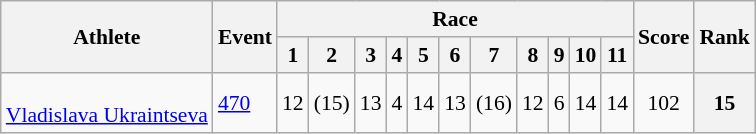<table class=wikitable style="font-size:90%">
<tr>
<th rowspan="2">Athlete</th>
<th rowspan="2">Event</th>
<th colspan="11">Race</th>
<th rowspan="2">Score</th>
<th rowspan="2">Rank</th>
</tr>
<tr>
<th>1</th>
<th>2</th>
<th>3</th>
<th>4</th>
<th>5</th>
<th>6</th>
<th>7</th>
<th>8</th>
<th>9</th>
<th>10</th>
<th>11</th>
</tr>
<tr>
<td><br><a href='#'>Vladislava Ukraintseva</a></td>
<td><a href='#'>470</a></td>
<td align=center>12</td>
<td align=center>(15)</td>
<td align=center>13</td>
<td align=center>4</td>
<td align=center>14</td>
<td align=center>13</td>
<td align=center>(16)</td>
<td align=center>12</td>
<td align=center>6</td>
<td align=center>14</td>
<td align=center>14</td>
<td align=center>102</td>
<th align=center>15</th>
</tr>
</table>
